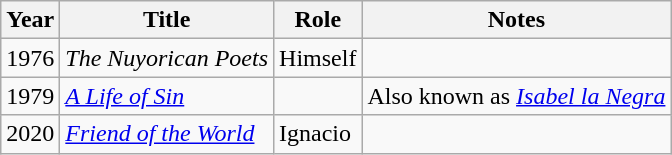<table class="wikitable">
<tr>
<th>Year</th>
<th>Title</th>
<th>Role</th>
<th>Notes</th>
</tr>
<tr>
<td>1976</td>
<td><em>The Nuyorican Poets</em></td>
<td>Himself</td>
<td></td>
</tr>
<tr>
<td>1979</td>
<td><em><a href='#'>A Life of Sin</a></em></td>
<td></td>
<td>Also known as <a href='#'><em>Isabel la Negra</em></a></td>
</tr>
<tr>
<td>2020</td>
<td><em><a href='#'>Friend of the World</a></em></td>
<td>Ignacio</td>
<td></td>
</tr>
</table>
